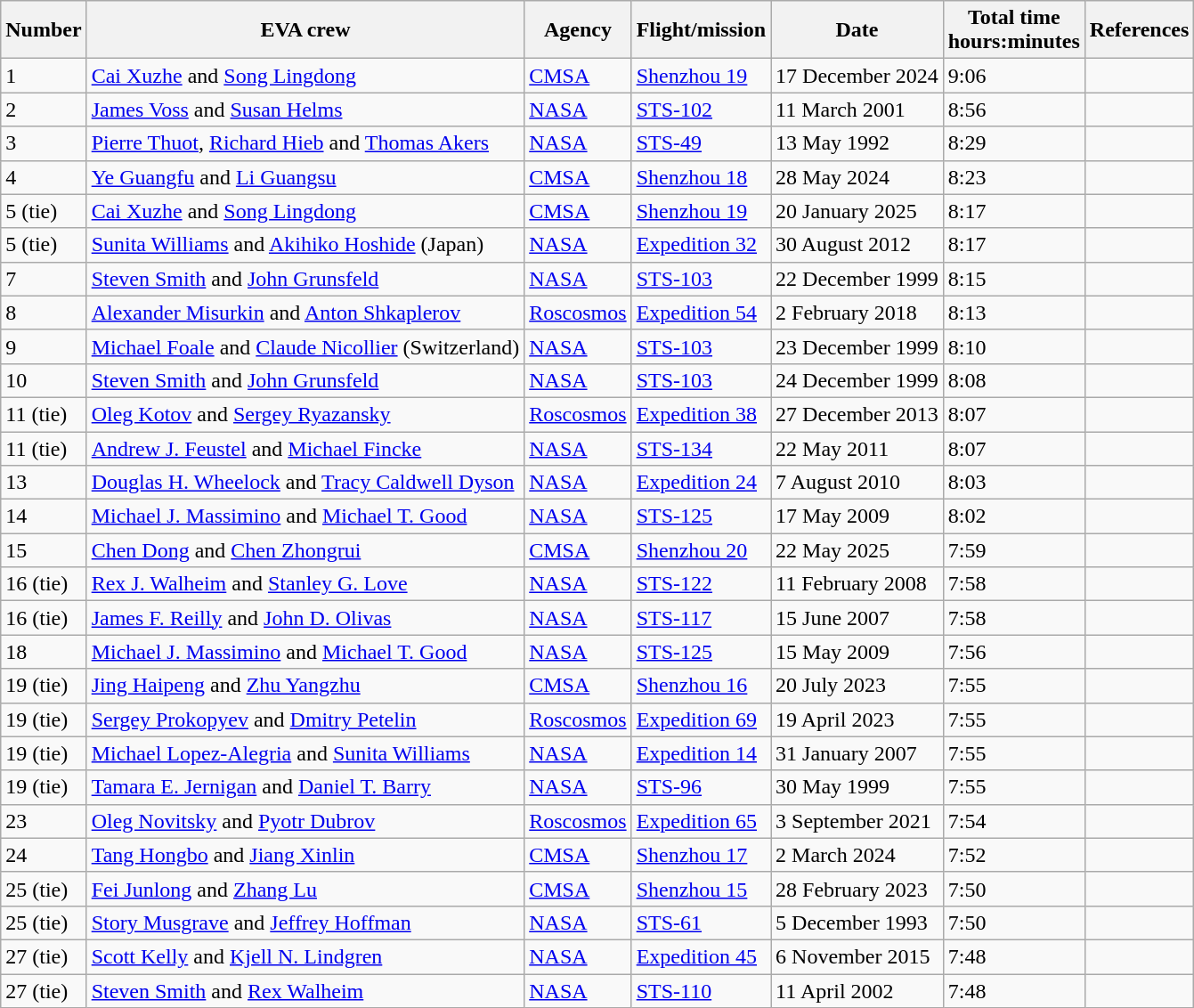<table class="wikitable sortable sticky-header sort-under">
<tr>
<th scope="col">Number</th>
<th scope="col" class="unsortable">EVA crew</th>
<th scope="col">Agency</th>
<th scope="col">Flight/mission</th>
<th scope="col">Date</th>
<th scope="col">Total time<br>hours:minutes</th>
<th scope="col" class="unsortable">References</th>
</tr>
<tr>
<td>1</td>
<td><a href='#'>Cai Xuzhe</a> and <a href='#'>Song Lingdong</a></td>
<td><a href='#'>CMSA</a></td>
<td><a href='#'>Shenzhou 19</a></td>
<td>17 December 2024</td>
<td>9:06</td>
<td></td>
</tr>
<tr>
<td>2</td>
<td><a href='#'>James Voss</a> and <a href='#'>Susan Helms</a></td>
<td><a href='#'>NASA</a></td>
<td><a href='#'>STS-102</a></td>
<td>11 March 2001</td>
<td>8:56</td>
<td></td>
</tr>
<tr>
<td>3</td>
<td><a href='#'>Pierre Thuot</a>, <a href='#'>Richard Hieb</a> and <a href='#'>Thomas Akers</a></td>
<td><a href='#'>NASA</a></td>
<td><a href='#'>STS-49</a></td>
<td>13 May 1992</td>
<td>8:29</td>
<td></td>
</tr>
<tr>
<td>4</td>
<td><a href='#'>Ye Guangfu</a> and <a href='#'>Li Guangsu</a></td>
<td><a href='#'>CMSA</a></td>
<td><a href='#'>Shenzhou 18</a></td>
<td>28 May 2024</td>
<td>8:23</td>
<td></td>
</tr>
<tr>
<td>5 (tie)</td>
<td><a href='#'>Cai Xuzhe</a> and <a href='#'>Song Lingdong</a></td>
<td><a href='#'>CMSA</a></td>
<td><a href='#'>Shenzhou 19</a></td>
<td>20 January 2025</td>
<td>8:17</td>
<td></td>
</tr>
<tr>
<td>5 (tie)</td>
<td><a href='#'>Sunita Williams</a> and <a href='#'>Akihiko Hoshide</a> (Japan)</td>
<td><a href='#'>NASA</a></td>
<td><a href='#'>Expedition 32</a></td>
<td>30 August 2012</td>
<td>8:17</td>
<td></td>
</tr>
<tr>
<td>7</td>
<td><a href='#'>Steven Smith</a> and <a href='#'>John Grunsfeld</a></td>
<td><a href='#'>NASA</a></td>
<td><a href='#'>STS-103</a></td>
<td>22 December 1999</td>
<td>8:15</td>
<td></td>
</tr>
<tr>
<td>8</td>
<td><a href='#'>Alexander Misurkin</a> and <a href='#'>Anton Shkaplerov</a></td>
<td><a href='#'>Roscosmos</a></td>
<td><a href='#'>Expedition 54</a></td>
<td>2 February 2018</td>
<td>8:13</td>
<td></td>
</tr>
<tr>
<td>9</td>
<td><a href='#'>Michael Foale</a> and <a href='#'>Claude Nicollier</a> (Switzerland)</td>
<td><a href='#'>NASA</a></td>
<td><a href='#'>STS-103</a></td>
<td>23 December 1999</td>
<td>8:10</td>
<td></td>
</tr>
<tr>
<td>10</td>
<td><a href='#'>Steven Smith</a> and <a href='#'>John Grunsfeld</a></td>
<td><a href='#'>NASA</a></td>
<td><a href='#'>STS-103</a></td>
<td>24 December 1999</td>
<td>8:08</td>
<td></td>
</tr>
<tr>
<td>11 (tie)</td>
<td><a href='#'>Oleg Kotov</a> and <a href='#'>Sergey Ryazansky</a></td>
<td><a href='#'>Roscosmos</a></td>
<td><a href='#'>Expedition 38</a></td>
<td>27 December 2013</td>
<td>8:07</td>
<td></td>
</tr>
<tr>
<td>11 (tie)</td>
<td><a href='#'>Andrew J. Feustel</a> and <a href='#'>Michael Fincke</a></td>
<td><a href='#'>NASA</a></td>
<td><a href='#'>STS-134</a></td>
<td>22 May 2011</td>
<td>8:07</td>
<td></td>
</tr>
<tr>
<td>13</td>
<td><a href='#'>Douglas H. Wheelock</a> and <a href='#'>Tracy Caldwell Dyson</a></td>
<td><a href='#'>NASA</a></td>
<td><a href='#'>Expedition 24</a></td>
<td>7 August 2010</td>
<td>8:03</td>
<td></td>
</tr>
<tr>
<td>14</td>
<td><a href='#'>Michael J. Massimino</a> and <a href='#'>Michael T. Good</a></td>
<td><a href='#'>NASA</a></td>
<td><a href='#'>STS-125</a></td>
<td>17 May 2009</td>
<td>8:02</td>
<td></td>
</tr>
<tr>
<td>15</td>
<td><a href='#'>Chen Dong</a> and <a href='#'>Chen Zhongrui</a></td>
<td><a href='#'>CMSA</a></td>
<td><a href='#'>Shenzhou 20</a></td>
<td>22 May 2025</td>
<td>7:59</td>
<td></td>
</tr>
<tr>
<td>16 (tie)</td>
<td><a href='#'>Rex J. Walheim</a> and <a href='#'>Stanley G. Love</a></td>
<td><a href='#'>NASA</a></td>
<td><a href='#'>STS-122</a></td>
<td>11 February 2008</td>
<td>7:58</td>
<td></td>
</tr>
<tr>
<td>16 (tie)</td>
<td><a href='#'>James F. Reilly</a> and <a href='#'>John D. Olivas</a></td>
<td><a href='#'>NASA</a></td>
<td><a href='#'>STS-117</a></td>
<td>15 June 2007</td>
<td>7:58</td>
<td></td>
</tr>
<tr>
<td>18</td>
<td><a href='#'>Michael J. Massimino</a> and <a href='#'>Michael T. Good</a></td>
<td><a href='#'>NASA</a></td>
<td><a href='#'>STS-125</a></td>
<td>15 May 2009</td>
<td>7:56</td>
<td></td>
</tr>
<tr>
<td>19 (tie)</td>
<td><a href='#'>Jing Haipeng</a> and <a href='#'>Zhu Yangzhu</a></td>
<td><a href='#'>CMSA</a></td>
<td><a href='#'>Shenzhou 16</a></td>
<td>20 July 2023</td>
<td>7:55</td>
<td></td>
</tr>
<tr>
<td>19 (tie)</td>
<td><a href='#'>Sergey Prokopyev</a> and <a href='#'>Dmitry Petelin</a></td>
<td><a href='#'>Roscosmos</a></td>
<td><a href='#'>Expedition 69</a></td>
<td>19 April 2023</td>
<td>7:55</td>
<td></td>
</tr>
<tr>
<td>19 (tie)</td>
<td><a href='#'>Michael Lopez-Alegria</a> and <a href='#'>Sunita Williams</a></td>
<td><a href='#'>NASA</a></td>
<td><a href='#'>Expedition 14</a></td>
<td>31 January 2007</td>
<td>7:55</td>
<td></td>
</tr>
<tr>
<td>19 (tie)</td>
<td><a href='#'>Tamara E. Jernigan</a> and <a href='#'>Daniel T. Barry</a></td>
<td><a href='#'>NASA</a></td>
<td><a href='#'>STS-96</a></td>
<td>30 May 1999</td>
<td>7:55</td>
<td></td>
</tr>
<tr>
<td>23</td>
<td><a href='#'>Oleg Novitsky</a> and <a href='#'>Pyotr Dubrov</a></td>
<td><a href='#'>Roscosmos</a></td>
<td><a href='#'>Expedition 65</a></td>
<td>3 September 2021</td>
<td>7:54</td>
<td></td>
</tr>
<tr>
<td>24</td>
<td><a href='#'>Tang Hongbo</a> and <a href='#'>Jiang Xinlin</a></td>
<td><a href='#'>CMSA</a></td>
<td><a href='#'>Shenzhou 17</a></td>
<td>2 March 2024</td>
<td>7:52</td>
<td></td>
</tr>
<tr>
<td>25 (tie)</td>
<td><a href='#'>Fei Junlong</a> and <a href='#'>Zhang Lu</a></td>
<td><a href='#'>CMSA</a></td>
<td><a href='#'>Shenzhou 15</a></td>
<td>28 February 2023</td>
<td>7:50</td>
<td></td>
</tr>
<tr>
<td>25 (tie)</td>
<td><a href='#'>Story Musgrave</a> and <a href='#'>Jeffrey Hoffman</a></td>
<td><a href='#'>NASA</a></td>
<td><a href='#'>STS-61</a></td>
<td>5 December 1993</td>
<td>7:50</td>
<td></td>
</tr>
<tr>
<td>27 (tie)</td>
<td><a href='#'>Scott Kelly</a> and <a href='#'>Kjell N. Lindgren</a></td>
<td><a href='#'>NASA</a></td>
<td><a href='#'>Expedition 45</a></td>
<td>6 November 2015</td>
<td>7:48</td>
<td></td>
</tr>
<tr>
<td>27 (tie)</td>
<td><a href='#'>Steven Smith</a> and <a href='#'>Rex Walheim</a></td>
<td><a href='#'>NASA</a></td>
<td><a href='#'>STS-110</a></td>
<td>11 April 2002</td>
<td>7:48</td>
<td></td>
</tr>
</table>
